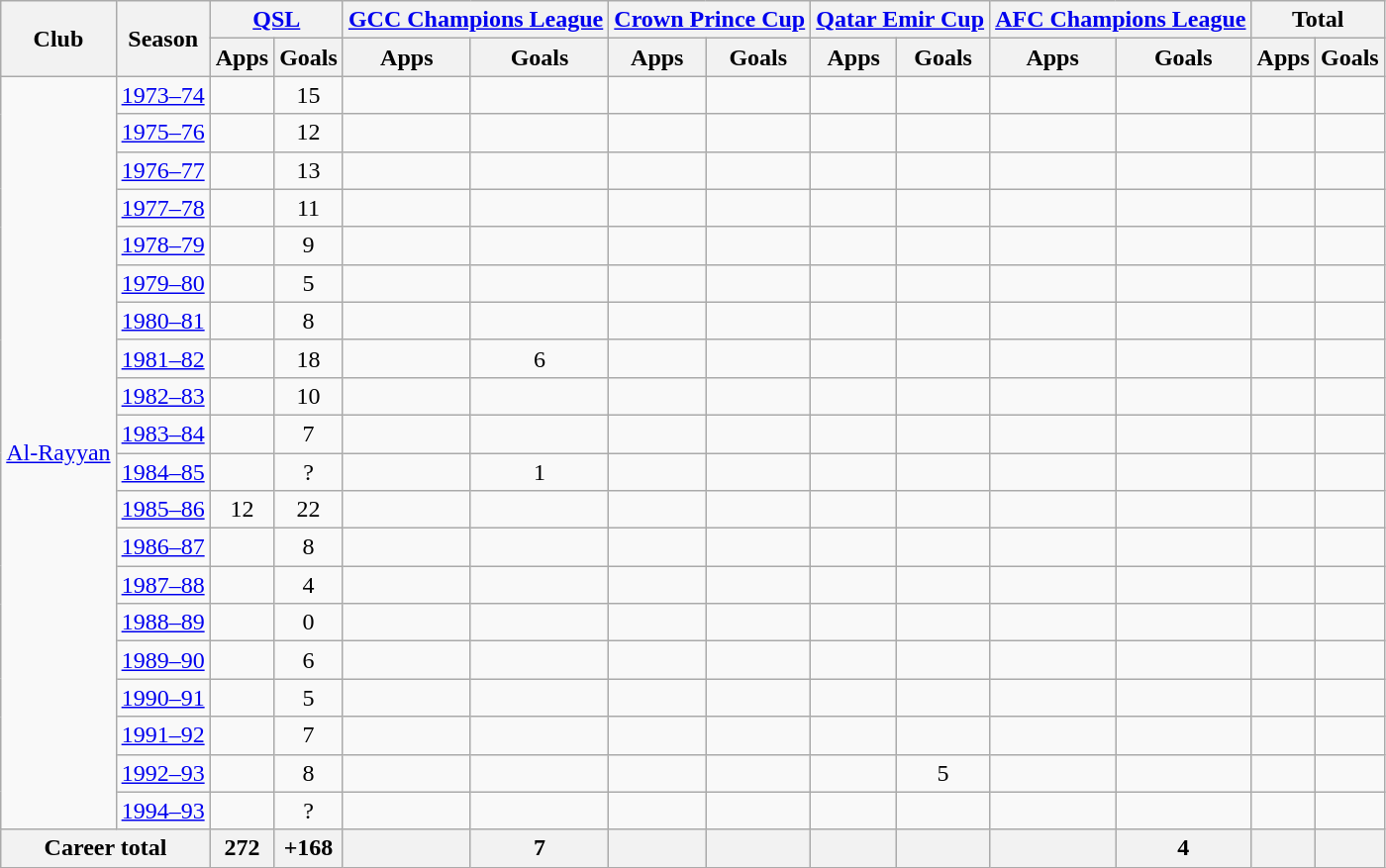<table class="wikitable" style="text-align: center">
<tr>
<th rowspan="2">Club</th>
<th rowspan="2">Season</th>
<th colspan="2"><a href='#'>QSL</a></th>
<th colspan="2"><a href='#'>GCC Champions League</a></th>
<th colspan="2"><a href='#'>Crown Prince Cup</a></th>
<th colspan="2"><a href='#'>Qatar Emir Cup</a></th>
<th colspan="2"><a href='#'>AFC Champions League </a></th>
<th colspan="2">Total</th>
</tr>
<tr>
<th>Apps</th>
<th>Goals</th>
<th>Apps</th>
<th>Goals</th>
<th>Apps</th>
<th>Goals</th>
<th>Apps</th>
<th>Goals</th>
<th>Apps</th>
<th>Goals</th>
<th>Apps</th>
<th>Goals</th>
</tr>
<tr>
<td rowspan="20"><a href='#'>Al-Rayyan</a></td>
<td><a href='#'>1973–74</a></td>
<td></td>
<td>15</td>
<td></td>
<td></td>
<td></td>
<td></td>
<td></td>
<td></td>
<td></td>
<td></td>
<td></td>
<td></td>
</tr>
<tr>
<td><a href='#'>1975–76</a></td>
<td></td>
<td>12</td>
<td></td>
<td></td>
<td></td>
<td></td>
<td></td>
<td></td>
<td></td>
<td></td>
<td></td>
<td></td>
</tr>
<tr>
<td><a href='#'>1976–77</a></td>
<td></td>
<td>13</td>
<td></td>
<td></td>
<td></td>
<td></td>
<td></td>
<td></td>
<td></td>
<td></td>
<td></td>
<td></td>
</tr>
<tr>
<td><a href='#'>1977–78</a></td>
<td></td>
<td>11</td>
<td></td>
<td></td>
<td></td>
<td></td>
<td></td>
<td></td>
<td></td>
<td></td>
<td></td>
<td></td>
</tr>
<tr>
<td><a href='#'>1978–79</a></td>
<td></td>
<td>9</td>
<td></td>
<td></td>
<td></td>
<td></td>
<td></td>
<td></td>
<td></td>
<td></td>
<td></td>
<td></td>
</tr>
<tr>
<td><a href='#'>1979–80</a></td>
<td></td>
<td>5</td>
<td></td>
<td></td>
<td></td>
<td></td>
<td></td>
<td></td>
<td></td>
<td></td>
<td></td>
<td></td>
</tr>
<tr>
<td><a href='#'>1980–81</a></td>
<td></td>
<td>8</td>
<td></td>
<td></td>
<td></td>
<td></td>
<td></td>
<td></td>
<td></td>
<td></td>
<td></td>
<td></td>
</tr>
<tr>
<td><a href='#'>1981–82</a></td>
<td></td>
<td>18</td>
<td></td>
<td>6</td>
<td></td>
<td></td>
<td></td>
<td></td>
<td></td>
<td></td>
<td></td>
<td></td>
</tr>
<tr>
<td><a href='#'>1982–83</a></td>
<td></td>
<td>10</td>
<td></td>
<td></td>
<td></td>
<td></td>
<td></td>
<td></td>
<td></td>
<td></td>
<td></td>
<td></td>
</tr>
<tr>
<td><a href='#'>1983–84</a></td>
<td></td>
<td>7</td>
<td></td>
<td></td>
<td></td>
<td></td>
<td></td>
<td></td>
<td></td>
<td></td>
<td></td>
<td></td>
</tr>
<tr>
<td><a href='#'>1984–85</a></td>
<td></td>
<td>?</td>
<td></td>
<td>1</td>
<td></td>
<td></td>
<td></td>
<td></td>
<td></td>
<td></td>
<td></td>
<td></td>
</tr>
<tr>
<td><a href='#'>1985–86</a></td>
<td>12</td>
<td>22</td>
<td></td>
<td></td>
<td></td>
<td></td>
<td></td>
<td></td>
<td></td>
<td></td>
<td></td>
<td></td>
</tr>
<tr>
<td><a href='#'>1986–87</a></td>
<td></td>
<td>8</td>
<td></td>
<td></td>
<td></td>
<td></td>
<td></td>
<td></td>
<td></td>
<td></td>
<td></td>
<td></td>
</tr>
<tr>
<td><a href='#'>1987–88</a></td>
<td></td>
<td>4</td>
<td></td>
<td></td>
<td></td>
<td></td>
<td></td>
<td></td>
<td></td>
<td></td>
<td></td>
<td></td>
</tr>
<tr>
<td><a href='#'>1988–89</a></td>
<td></td>
<td>0</td>
<td></td>
<td></td>
<td></td>
<td></td>
<td></td>
<td></td>
<td></td>
<td></td>
<td></td>
<td></td>
</tr>
<tr>
<td><a href='#'>1989–90</a></td>
<td></td>
<td>6</td>
<td></td>
<td></td>
<td></td>
<td></td>
<td></td>
<td></td>
<td></td>
<td></td>
<td></td>
<td></td>
</tr>
<tr>
<td><a href='#'>1990–91</a></td>
<td></td>
<td>5</td>
<td></td>
<td></td>
<td></td>
<td></td>
<td></td>
<td></td>
<td></td>
<td></td>
<td></td>
<td></td>
</tr>
<tr>
<td><a href='#'>1991–92</a></td>
<td></td>
<td>7</td>
<td></td>
<td></td>
<td></td>
<td></td>
<td></td>
<td></td>
<td></td>
<td></td>
<td></td>
<td></td>
</tr>
<tr>
<td><a href='#'>1992–93</a></td>
<td></td>
<td>8</td>
<td></td>
<td></td>
<td></td>
<td></td>
<td></td>
<td>5</td>
<td></td>
<td></td>
<td></td>
<td></td>
</tr>
<tr>
<td><a href='#'>1994–93</a></td>
<td></td>
<td>?</td>
<td></td>
<td></td>
<td></td>
<td></td>
<td></td>
<td></td>
<td></td>
<td></td>
<td></td>
<td></td>
</tr>
<tr>
<th colspan="2">Career total</th>
<th>272</th>
<th>+168</th>
<th></th>
<th>7</th>
<th></th>
<th></th>
<th></th>
<th></th>
<th></th>
<th>4</th>
<th></th>
<th></th>
</tr>
</table>
